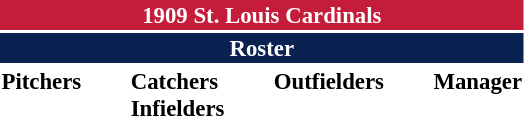<table class="toccolours" style="font-size: 95%;">
<tr>
<th colspan="10" style="background-color: #c41c3a; color: white; text-align: center;">1909 St. Louis Cardinals</th>
</tr>
<tr>
<td colspan="10" style="background-color: #0a2252; color: white; text-align: center;"><strong>Roster</strong></td>
</tr>
<tr>
<td valign="top"><strong>Pitchers</strong><br>












</td>
<td width="25px"></td>
<td valign="top"><strong>Catchers</strong><br>



<strong>Infielders</strong>










</td>
<td width="25px"></td>
<td valign="top"><strong>Outfielders</strong><br>




</td>
<td width="25px"></td>
<td valign="top"><strong>Manager</strong><br></td>
</tr>
</table>
